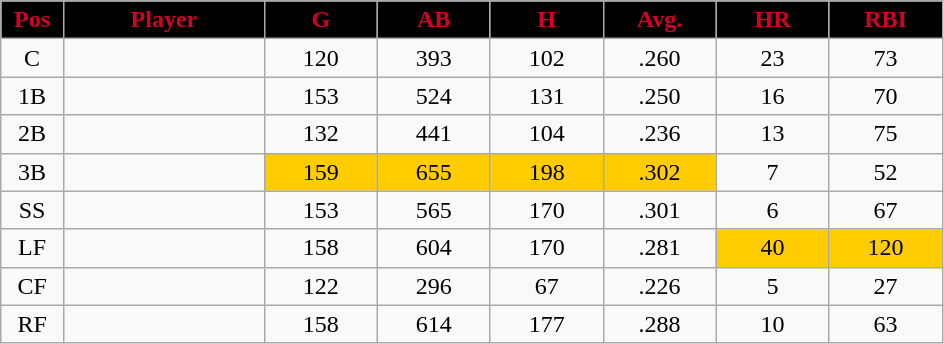<table class="wikitable sortable">
<tr>
<th style="background:black;color:#d40026;" width="5%">Pos</th>
<th style="background:black;color:#d40026;" width="16%">Player</th>
<th style="background:black;color:#d40026;" width="9%">G</th>
<th style="background:black;color:#d40026;" width="9%">AB</th>
<th style="background:black;color:#d40026;" width="9%">H</th>
<th style="background:black;color:#d40026;" width="9%">Avg.</th>
<th style="background:black;color:#d40026;" width="9%">HR</th>
<th style="background:black;color:#d40026;" width="9%">RBI</th>
</tr>
<tr align="center">
<td>C</td>
<td></td>
<td>120</td>
<td>393</td>
<td>102</td>
<td>.260</td>
<td>23</td>
<td>73</td>
</tr>
<tr align="center">
<td>1B</td>
<td></td>
<td>153</td>
<td>524</td>
<td>131</td>
<td>.250</td>
<td>16</td>
<td>70</td>
</tr>
<tr align="center">
<td>2B</td>
<td></td>
<td>132</td>
<td>441</td>
<td>104</td>
<td>.236</td>
<td>13</td>
<td>75</td>
</tr>
<tr align="center">
<td>3B</td>
<td></td>
<td bgcolor="#FFCC00">159</td>
<td bgcolor="#FFCC00">655</td>
<td bgcolor="#FFCC00">198</td>
<td bgcolor="#FFCC00">.302</td>
<td>7</td>
<td>52</td>
</tr>
<tr align="center">
<td>SS</td>
<td></td>
<td>153</td>
<td>565</td>
<td>170</td>
<td>.301</td>
<td>6</td>
<td>67</td>
</tr>
<tr align="center">
<td>LF</td>
<td></td>
<td>158</td>
<td>604</td>
<td>170</td>
<td>.281</td>
<td bgcolor="#FFCC00">40</td>
<td bgcolor="#FFCC00">120</td>
</tr>
<tr align="center">
<td>CF</td>
<td></td>
<td>122</td>
<td>296</td>
<td>67</td>
<td>.226</td>
<td>5</td>
<td>27</td>
</tr>
<tr align="center">
<td>RF</td>
<td></td>
<td>158</td>
<td>614</td>
<td>177</td>
<td>.288</td>
<td>10</td>
<td>63</td>
</tr>
</table>
